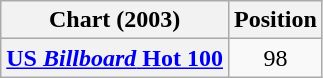<table class="wikitable plainrowheaders" style="text-align:center;">
<tr>
<th>Chart (2003)</th>
<th>Position</th>
</tr>
<tr>
<th scope="row"><a href='#'>US <em>Billboard</em> Hot 100</a></th>
<td>98</td>
</tr>
</table>
